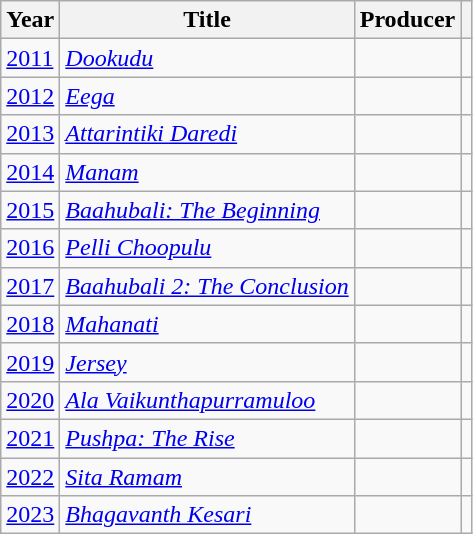<table class="wikitable sortable">
<tr>
<th scope="col">Year</th>
<th scope="col">Title</th>
<th scope="col">Producer</th>
<th class="unsortable" scope="col"></th>
</tr>
<tr>
<td><a href='#'>2011</a></td>
<td><em><a href='#'>Dookudu</a></em></td>
<td></td>
<td></td>
</tr>
<tr>
<td><a href='#'>2012</a></td>
<td><em><a href='#'>Eega</a></em></td>
<td></td>
<td></td>
</tr>
<tr>
<td><a href='#'>2013</a></td>
<td><em><a href='#'>Attarintiki Daredi</a></em></td>
<td></td>
<td></td>
</tr>
<tr>
<td><a href='#'>2014</a></td>
<td><a href='#'><em>Manam</em></a></td>
<td></td>
<td></td>
</tr>
<tr>
<td><a href='#'>2015</a></td>
<td><em><a href='#'>Baahubali: The Beginning</a></em></td>
<td></td>
<td></td>
</tr>
<tr>
<td><a href='#'>2016</a></td>
<td><em><a href='#'>Pelli Choopulu</a></em></td>
<td></td>
<td></td>
</tr>
<tr>
<td><a href='#'>2017</a></td>
<td><em><a href='#'>Baahubali 2: The Conclusion</a></em></td>
<td></td>
<td></td>
</tr>
<tr>
<td><a href='#'>2018</a></td>
<td><em><a href='#'>Mahanati</a></em></td>
<td></td>
<td></td>
</tr>
<tr>
<td><a href='#'>2019</a></td>
<td><em><a href='#'>Jersey</a></em></td>
<td></td>
<td></td>
</tr>
<tr>
<td><a href='#'>2020</a></td>
<td><em><a href='#'>Ala Vaikunthapurramuloo</a></em></td>
<td></td>
<td></td>
</tr>
<tr>
<td><a href='#'>2021</a></td>
<td><em><a href='#'>Pushpa: The Rise</a></em></td>
<td></td>
<td></td>
</tr>
<tr>
<td><a href='#'>2022</a></td>
<td><em><a href='#'>Sita Ramam</a></em></td>
<td></td>
<td></td>
</tr>
<tr>
<td><a href='#'>2023</a></td>
<td><em><a href='#'>Bhagavanth Kesari</a></em></td>
<td></td>
<td></td>
</tr>
</table>
